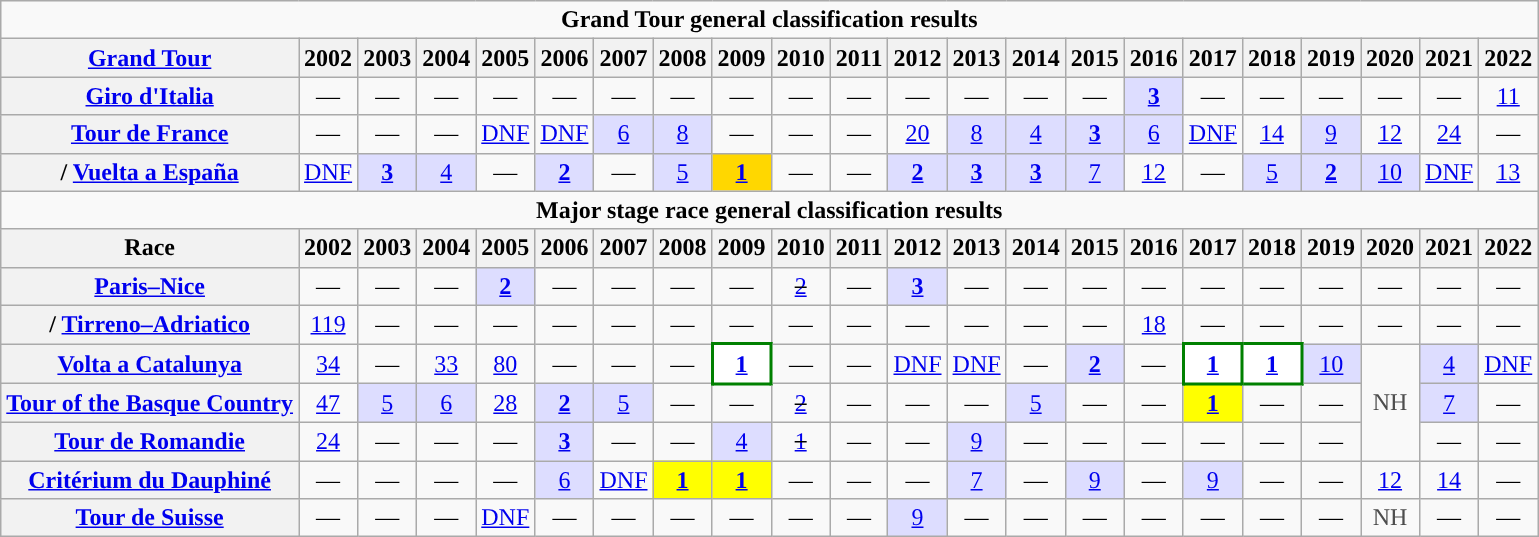<table class="wikitable plainrowheaders">
<tr>
<td colspan=22 align="center"><strong>Grand Tour general classification results</strong></td>
</tr>
<tr>
<th scope="col"><a href='#'>Grand Tour</a></th>
<th scope="col">2002</th>
<th scope="col">2003</th>
<th scope="col">2004</th>
<th scope="col">2005</th>
<th scope="col">2006</th>
<th scope="col">2007</th>
<th scope="col">2008</th>
<th scope="col">2009</th>
<th scope="col">2010</th>
<th scope="col">2011</th>
<th scope="col">2012</th>
<th scope="col">2013</th>
<th scope="col">2014</th>
<th scope="col">2015</th>
<th scope="col">2016</th>
<th scope="col">2017</th>
<th scope="col">2018</th>
<th scope="col">2019</th>
<th scope="col">2020</th>
<th scope="col">2021</th>
<th scope="col">2022</th>
</tr>
<tr style="text-align:center;">
<th scope="row"> <a href='#'>Giro d'Italia</a></th>
<td>—</td>
<td>—</td>
<td>—</td>
<td>—</td>
<td>—</td>
<td>—</td>
<td>—</td>
<td>—</td>
<td>—</td>
<td>—</td>
<td>—</td>
<td>—</td>
<td>—</td>
<td>—</td>
<td style="background:#ddf;"><a href='#'><strong>3</strong></a></td>
<td>—</td>
<td>—</td>
<td>—</td>
<td>—</td>
<td>—</td>
<td><a href='#'>11</a></td>
</tr>
<tr style="text-align:center;">
<th scope="row"> <a href='#'>Tour de France</a></th>
<td>—</td>
<td>—</td>
<td>—</td>
<td><a href='#'>DNF</a></td>
<td><a href='#'>DNF</a></td>
<td style="background:#ddf;"><a href='#'>6</a></td>
<td style="background:#ddf;"><a href='#'>8</a></td>
<td>—</td>
<td>—</td>
<td>—</td>
<td><a href='#'>20</a></td>
<td style="background:#ddf;"><a href='#'>8</a></td>
<td style="background:#ddf;"><a href='#'>4</a></td>
<td style="background:#ddf;"><a href='#'><strong>3</strong></a></td>
<td style="background:#ddf;"><a href='#'>6</a></td>
<td><a href='#'>DNF</a></td>
<td><a href='#'>14</a></td>
<td style="background:#ddf;"><a href='#'>9</a></td>
<td><a href='#'>12</a></td>
<td><a href='#'>24</a></td>
<td>—</td>
</tr>
<tr style="text-align:center;">
<th scope="row">/ <a href='#'>Vuelta a España</a></th>
<td><a href='#'>DNF</a></td>
<td style="background:#ddf;"><a href='#'><strong>3</strong></a></td>
<td style="background:#ddf;"><a href='#'>4</a></td>
<td>—</td>
<td style="background:#ddf;"><a href='#'><strong>2</strong></a></td>
<td>—</td>
<td style="background:#ddf;"><a href='#'>5</a></td>
<td style="background:gold"><a href='#'><strong>1</strong></a></td>
<td>—</td>
<td>—</td>
<td style="background:#ddf;"><a href='#'><strong>2</strong></a></td>
<td style="background:#ddf;"><a href='#'><strong>3</strong></a></td>
<td style="background:#ddf;"><a href='#'><strong>3</strong></a></td>
<td style="background:#ddf;"><a href='#'>7</a></td>
<td><a href='#'>12</a></td>
<td>—</td>
<td style="background:#ddf;"><a href='#'>5</a></td>
<td style="background:#ddf;"><a href='#'><strong>2</strong></a></td>
<td style="background:#ddf;"><a href='#'>10</a></td>
<td><a href='#'>DNF</a></td>
<td><a href='#'>13</a></td>
</tr>
<tr>
<td colspan=22 align="center"><strong>Major stage race general classification results</strong></td>
</tr>
<tr>
<th scope="col">Race</th>
<th scope="col">2002</th>
<th scope="col">2003</th>
<th scope="col">2004</th>
<th scope="col">2005</th>
<th scope="col">2006</th>
<th scope="col">2007</th>
<th scope="col">2008</th>
<th scope="col">2009</th>
<th scope="col">2010</th>
<th scope="col">2011</th>
<th scope="col">2012</th>
<th scope="col">2013</th>
<th scope="col">2014</th>
<th scope="col">2015</th>
<th scope="col">2016</th>
<th scope="col">2017</th>
<th scope="col">2018</th>
<th scope="col">2019</th>
<th scope="col">2020</th>
<th scope="col">2021</th>
<th scope="col">2022</th>
</tr>
<tr style="text-align:center;">
<th scope="row"> <a href='#'>Paris–Nice</a></th>
<td>—</td>
<td>—</td>
<td>—</td>
<td style="background:#ddf;"><a href='#'><strong>2</strong></a></td>
<td>—</td>
<td>—</td>
<td>—</td>
<td>—</td>
<td><s><a href='#'>2</a></s></td>
<td>—</td>
<td style="background:#ddf;"><a href='#'><strong>3</strong></a></td>
<td>—</td>
<td>—</td>
<td>—</td>
<td>—</td>
<td>—</td>
<td>—</td>
<td>—</td>
<td>—</td>
<td>—</td>
<td>—</td>
</tr>
<tr style="text-align:center;">
<th scope="row">/ <a href='#'>Tirreno–Adriatico</a></th>
<td><a href='#'>119</a></td>
<td>—</td>
<td>—</td>
<td>—</td>
<td>—</td>
<td>—</td>
<td>—</td>
<td>—</td>
<td>—</td>
<td>—</td>
<td>—</td>
<td>—</td>
<td>—</td>
<td>—</td>
<td><a href='#'>18</a></td>
<td>—</td>
<td>—</td>
<td>—</td>
<td>—</td>
<td>—</td>
<td>—</td>
</tr>
<tr style="text-align:center;">
<th scope="row"> <a href='#'>Volta a Catalunya</a></th>
<td><a href='#'>34</a></td>
<td>—</td>
<td><a href='#'>33</a></td>
<td><a href='#'>80</a></td>
<td>—</td>
<td>—</td>
<td>—</td>
<td style="background:white; border:2px solid green;"><a href='#'><strong>1</strong></a></td>
<td>—</td>
<td>—</td>
<td><a href='#'>DNF</a></td>
<td><a href='#'>DNF</a></td>
<td>—</td>
<td style="background:#ddf;"><a href='#'><strong>2</strong></a></td>
<td>—</td>
<td style="background:white; border:2px solid green;"><a href='#'><strong>1</strong></a></td>
<td style="background:white; border:2px solid green;"><a href='#'><strong>1</strong></a></td>
<td style="background:#ddf;"><a href='#'>10</a></td>
<td style="color:#4d4d4d;" rowspan=3>NH</td>
<td style="background:#ddf;"><a href='#'>4</a></td>
<td><a href='#'>DNF</a></td>
</tr>
<tr style="text-align:center;">
<th scope="row"> <a href='#'>Tour of the Basque Country</a></th>
<td><a href='#'>47</a></td>
<td style="background:#ddf;"><a href='#'>5</a></td>
<td style="background:#ddf;"><a href='#'>6</a></td>
<td><a href='#'>28</a></td>
<td style="background:#ddf;"><a href='#'><strong>2</strong></a></td>
<td style="background:#ddf;"><a href='#'>5</a></td>
<td>—</td>
<td>—</td>
<td><s><a href='#'>2</a></s></td>
<td>—</td>
<td>—</td>
<td>—</td>
<td style="background:#ddf;"><a href='#'>5</a></td>
<td>—</td>
<td>—</td>
<td style="background:yellow".><a href='#'><strong>1</strong></a></td>
<td>—</td>
<td>—</td>
<td style="background:#ddf;"><a href='#'>7</a></td>
<td>—</td>
</tr>
<tr style="text-align:center;">
<th scope="row"> <a href='#'>Tour de Romandie</a></th>
<td><a href='#'>24</a></td>
<td>—</td>
<td>—</td>
<td>—</td>
<td style="background:#ddf;"><a href='#'><strong>3</strong></a></td>
<td>—</td>
<td>—</td>
<td style="background:#ddf;"><a href='#'>4</a></td>
<td><s><a href='#'>1</a></s></td>
<td>—</td>
<td>—</td>
<td style="background:#ddf;"><a href='#'>9</a></td>
<td>—</td>
<td>—</td>
<td>—</td>
<td>—</td>
<td>—</td>
<td>—</td>
<td>—</td>
<td>—</td>
</tr>
<tr style="text-align:center;">
<th scope="row"> <a href='#'>Critérium du Dauphiné</a></th>
<td>—</td>
<td>—</td>
<td>—</td>
<td>—</td>
<td style="background:#ddf;"><a href='#'>6</a></td>
<td><a href='#'>DNF</a></td>
<td style="background:yellow;"><a href='#'><strong>1</strong></a></td>
<td style="background:yellow;"><a href='#'><strong>1</strong></a></td>
<td>—</td>
<td>—</td>
<td>—</td>
<td style="background:#ddf;"><a href='#'>7</a></td>
<td>—</td>
<td style="background:#ddf;"><a href='#'>9</a></td>
<td>—</td>
<td style="background:#ddf;"><a href='#'>9</a></td>
<td>—</td>
<td>—</td>
<td><a href='#'>12</a></td>
<td><a href='#'>14</a></td>
<td>—</td>
</tr>
<tr style="text-align:center;">
<th scope="row"> <a href='#'>Tour de Suisse</a></th>
<td>—</td>
<td>—</td>
<td>—</td>
<td><a href='#'>DNF</a></td>
<td>—</td>
<td>—</td>
<td>—</td>
<td>—</td>
<td>—</td>
<td>—</td>
<td style="background:#ddf;"><a href='#'>9</a></td>
<td>—</td>
<td>—</td>
<td>—</td>
<td>—</td>
<td>—</td>
<td>—</td>
<td>—</td>
<td style="color:#4d4d4d;">NH</td>
<td>—</td>
<td>—</td>
</tr>
</table>
